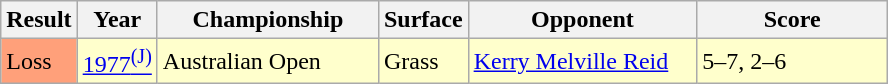<table class="sortable wikitable">
<tr>
<th>Result</th>
<th>Year</th>
<th style="width:140px">Championship</th>
<th style="width:50px">Surface</th>
<th style="width:145px">Opponent</th>
<th style="width:120px" class="unsortable">Score</th>
</tr>
<tr style="background:#ffc;">
<td style="background:#ffa07a;">Loss</td>
<td><a href='#'>1977<sup>(J)</sup></a></td>
<td>Australian Open</td>
<td>Grass</td>
<td> <a href='#'>Kerry Melville Reid</a></td>
<td>5–7, 2–6</td>
</tr>
</table>
